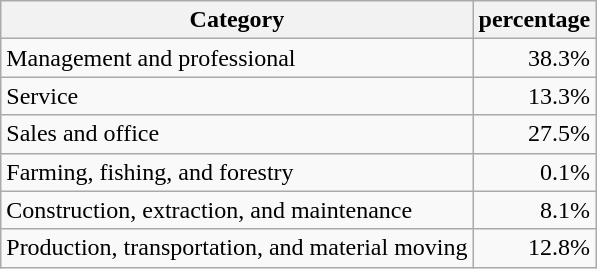<table class="wikitable sortable">
<tr>
<th>Category</th>
<th>percentage</th>
</tr>
<tr>
<td>Management and professional</td>
<td align=right>38.3%</td>
</tr>
<tr>
<td>Service</td>
<td align=right>13.3%</td>
</tr>
<tr>
<td>Sales and office</td>
<td align=right>27.5%</td>
</tr>
<tr>
<td>Farming, fishing, and forestry</td>
<td align=right>0.1%</td>
</tr>
<tr>
<td>Construction, extraction, and maintenance</td>
<td align=right>8.1%</td>
</tr>
<tr>
<td>Production, transportation, and material moving</td>
<td align=right>12.8%</td>
</tr>
</table>
